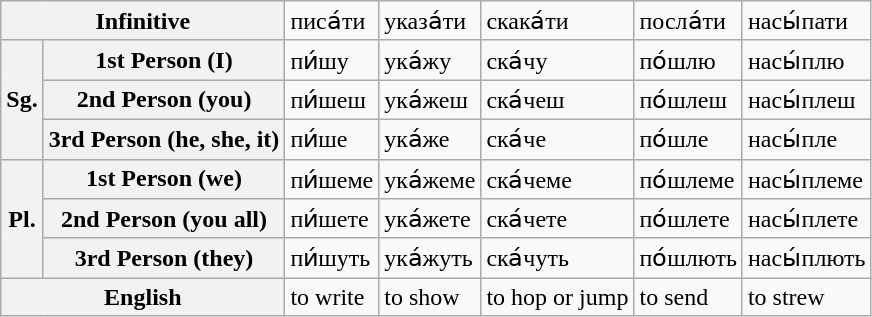<table class=wikitable>
<tr>
<th colspan="2">Infinitive</th>
<td>писа́ти</td>
<td>указа́ти</td>
<td>скака́ти</td>
<td>посла́ти</td>
<td>насы́пати</td>
</tr>
<tr>
<th rowspan="3">Sg.</th>
<th>1st Person (I)</th>
<td>пи́шу</td>
<td>ука́жу</td>
<td>ска́чу</td>
<td>по́шлю</td>
<td>насы́плю</td>
</tr>
<tr>
<th>2nd Person (you)</th>
<td>пи́шеш</td>
<td>ука́жеш</td>
<td>ска́чеш</td>
<td>по́шлеш</td>
<td>насы́плеш</td>
</tr>
<tr>
<th>3rd Person (he, she, it)</th>
<td>пи́ше</td>
<td>ука́же</td>
<td>ска́че</td>
<td>по́шле</td>
<td>насы́пле</td>
</tr>
<tr>
<th rowspan="3">Pl.</th>
<th>1st Person (we)</th>
<td>пи́шеме</td>
<td>ука́жеме</td>
<td>ска́чеме</td>
<td>по́шлеме</td>
<td>насы́племе</td>
</tr>
<tr>
<th>2nd Person (you all)</th>
<td>пи́шете</td>
<td>ука́жете</td>
<td>ска́чете</td>
<td>по́шлете</td>
<td>насы́плете</td>
</tr>
<tr>
<th>3rd Person (they)</th>
<td>пи́шуть</td>
<td>ука́жуть</td>
<td>ска́чуть</td>
<td>по́шлють</td>
<td>насы́плють</td>
</tr>
<tr>
<th colspan="2">English</th>
<td>to write</td>
<td>to show</td>
<td>to hop or jump</td>
<td>to send</td>
<td>to strew</td>
</tr>
</table>
